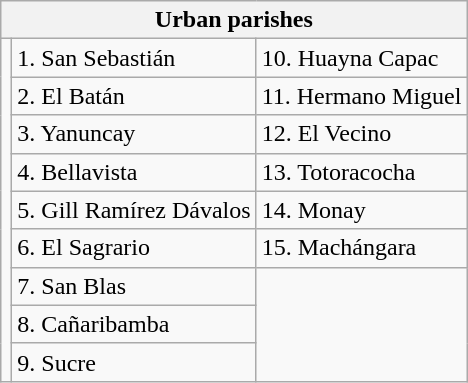<table class="wikitable" style="margin: left">
<tr>
<th colspan="3">Urban parishes</th>
</tr>
<tr>
<td rowspan="9"></td>
<td>1. San Sebastián</td>
<td>10. Huayna Capac</td>
</tr>
<tr>
<td>2. El Batán</td>
<td>11. Hermano Miguel</td>
</tr>
<tr>
<td>3. Yanuncay</td>
<td>12. El Vecino</td>
</tr>
<tr>
<td>4. Bellavista</td>
<td>13. Totoracocha</td>
</tr>
<tr>
<td>5. Gill Ramírez Dávalos</td>
<td>14. Monay</td>
</tr>
<tr>
<td>6. El Sagrario</td>
<td>15. Machángara</td>
</tr>
<tr>
<td>7. San Blas</td>
<td rowspan="3"></td>
</tr>
<tr>
<td>8. Cañaribamba</td>
</tr>
<tr>
<td>9. Sucre</td>
</tr>
</table>
